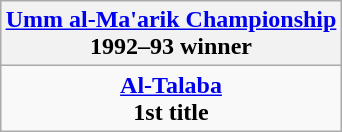<table class="wikitable" style="text-align: center; margin: 0 auto;">
<tr>
<th><a href='#'>Umm al-Ma'arik Championship</a><br>1992–93 winner</th>
</tr>
<tr>
<td><strong><a href='#'>Al-Talaba</a></strong><br><strong>1st title</strong></td>
</tr>
</table>
